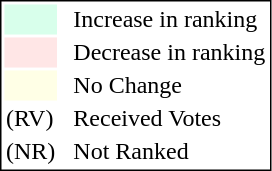<table style="border:1px solid black;">
<tr>
<td style="background:#D8FFEB; width:20px;"></td>
<td> </td>
<td>Increase in ranking</td>
</tr>
<tr>
<td style="background:#FFE6E6; width:20px;"></td>
<td> </td>
<td>Decrease in ranking</td>
</tr>
<tr>
<td style="background:#FFFFE6; width:20px;"></td>
<td> </td>
<td>No Change</td>
</tr>
<tr>
<td>(RV)</td>
<td> </td>
<td>Received Votes</td>
</tr>
<tr>
<td>(NR)</td>
<td> </td>
<td>Not Ranked</td>
</tr>
</table>
